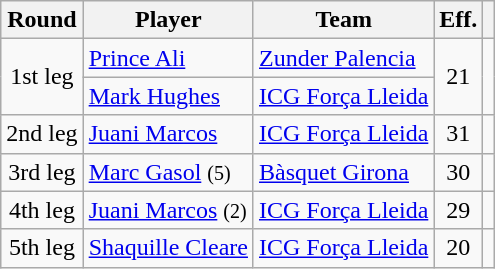<table class="wikitable sortable" style="text-align: center;">
<tr>
<th>Round</th>
<th>Player</th>
<th>Team</th>
<th>Eff.</th>
<th></th>
</tr>
<tr>
<td rowspan="2">1st leg</td>
<td style="text-align:left;"> <a href='#'>Prince Ali</a></td>
<td style="text-align:left;"><a href='#'>Zunder Palencia</a></td>
<td rowspan="2">21</td>
<td rowspan="2"></td>
</tr>
<tr>
<td style="text-align:left;"> <a href='#'>Mark Hughes</a></td>
<td style="text-align:left;"><a href='#'>ICG Força Lleida</a></td>
</tr>
<tr>
<td>2nd leg</td>
<td style="text-align:left;"> <a href='#'>Juani Marcos</a></td>
<td style="text-align:left;"><a href='#'>ICG Força Lleida</a></td>
<td>31</td>
<td></td>
</tr>
<tr>
<td>3rd leg</td>
<td style="text-align:left;"> <a href='#'>Marc Gasol</a> <small>(5)</small></td>
<td style="text-align:left;"><a href='#'>Bàsquet Girona</a></td>
<td>30</td>
<td></td>
</tr>
<tr>
<td>4th leg</td>
<td style="text-align:left;"> <a href='#'>Juani Marcos</a> <small>(2)</small></td>
<td style="text-align:left;"><a href='#'>ICG Força Lleida</a></td>
<td>29</td>
<td></td>
</tr>
<tr>
<td>5th leg</td>
<td style="text-align:left;"> <a href='#'>Shaquille Cleare</a></td>
<td style="text-align:left;"><a href='#'>ICG Força Lleida</a></td>
<td>20</td>
<td></td>
</tr>
</table>
